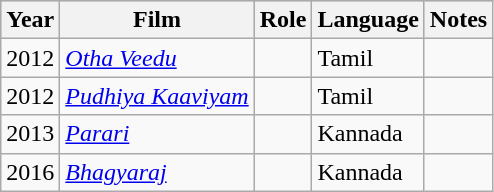<table class="wikitable sortable">
<tr style="background:#ccc; text-align:center;">
<th>Year</th>
<th>Film</th>
<th>Role</th>
<th>Language</th>
<th>Notes</th>
</tr>
<tr>
<td>2012</td>
<td><em><a href='#'>Otha Veedu</a></em></td>
<td></td>
<td>Tamil</td>
<td></td>
</tr>
<tr>
<td>2012</td>
<td><em><a href='#'>Pudhiya Kaaviyam</a></em></td>
<td></td>
<td>Tamil</td>
<td></td>
</tr>
<tr>
<td>2013</td>
<td><em><a href='#'>Parari</a></em></td>
<td></td>
<td>Kannada</td>
<td></td>
</tr>
<tr>
<td>2016</td>
<td><em><a href='#'>Bhagyaraj</a></em></td>
<td></td>
<td>Kannada</td>
<td></td>
</tr>
</table>
